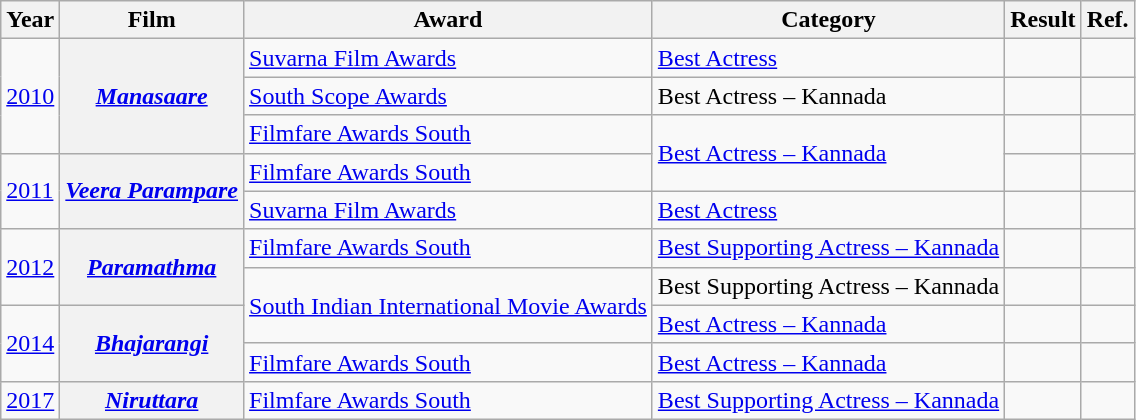<table class="wikitable plainrowheaders">
<tr>
<th>Year</th>
<th>Film</th>
<th>Award</th>
<th>Category</th>
<th>Result</th>
<th>Ref.</th>
</tr>
<tr>
<td rowspan="3"><a href='#'>2010</a></td>
<th scope="row" rowspan="3"><em><a href='#'>Manasaare</a></em></th>
<td><a href='#'>Suvarna Film Awards</a></td>
<td><a href='#'>Best Actress</a></td>
<td></td>
<td></td>
</tr>
<tr>
<td><a href='#'>South Scope Awards</a></td>
<td>Best Actress – Kannada</td>
<td></td>
<td></td>
</tr>
<tr>
<td><a href='#'>Filmfare Awards South</a></td>
<td rowspan="2"><a href='#'>Best Actress – Kannada</a></td>
<td></td>
<td></td>
</tr>
<tr>
<td rowspan="2"><a href='#'>2011</a></td>
<th scope="row" rowspan="2"><em><a href='#'>Veera Parampare</a></em></th>
<td><a href='#'>Filmfare Awards South</a></td>
<td></td>
<td></td>
</tr>
<tr>
<td><a href='#'>Suvarna Film Awards</a></td>
<td><a href='#'>Best Actress</a></td>
<td></td>
<td></td>
</tr>
<tr>
<td rowspan="2"><a href='#'>2012</a></td>
<th scope="row" rowspan="2"><em><a href='#'>Paramathma</a></em></th>
<td><a href='#'>Filmfare Awards South</a></td>
<td><a href='#'>Best Supporting Actress – Kannada</a></td>
<td></td>
<td></td>
</tr>
<tr>
<td rowspan="2"><a href='#'>South Indian International Movie Awards</a></td>
<td>Best Supporting Actress – Kannada</td>
<td></td>
<td></td>
</tr>
<tr>
<td rowspan="2"><a href='#'>2014</a></td>
<th scope="row" rowspan="2"><em><a href='#'>Bhajarangi</a></em></th>
<td><a href='#'>Best Actress – Kannada</a></td>
<td></td>
<td></td>
</tr>
<tr>
<td><a href='#'>Filmfare Awards South</a></td>
<td><a href='#'>Best Actress – Kannada</a></td>
<td></td>
<td></td>
</tr>
<tr>
<td><a href='#'>2017</a></td>
<th scope="row"><em><a href='#'>Niruttara</a></em></th>
<td><a href='#'>Filmfare Awards South</a></td>
<td><a href='#'>Best Supporting Actress – Kannada</a></td>
<td></td>
<td></td>
</tr>
</table>
